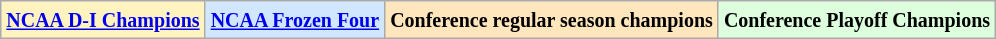<table class="wikitable">
<tr>
<td bgcolor="#FFF3BF"><small><strong><a href='#'>NCAA D-I Champions</a> </strong></small></td>
<td bgcolor="#D0E7FF"><small><strong><a href='#'>NCAA Frozen Four</a></strong></small></td>
<td bgcolor="#FFE6BD"><small><strong>Conference regular season champions</strong></small></td>
<td bgcolor="#ddffdd"><small><strong>Conference Playoff Champions</strong></small></td>
</tr>
</table>
